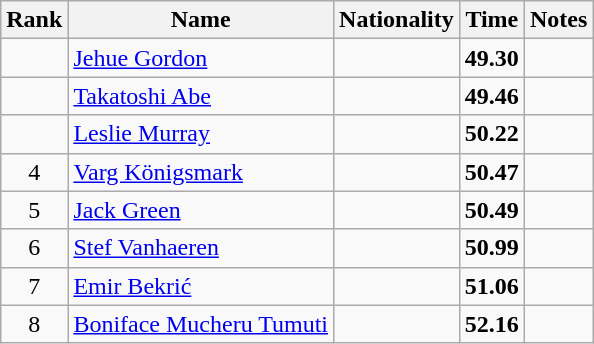<table class="wikitable sortable" style="text-align:center">
<tr>
<th>Rank</th>
<th>Name</th>
<th>Nationality</th>
<th>Time</th>
<th>Notes</th>
</tr>
<tr>
<td></td>
<td align=left><a href='#'>Jehue Gordon</a></td>
<td align=left></td>
<td><strong>49.30</strong></td>
<td></td>
</tr>
<tr>
<td></td>
<td align=left><a href='#'>Takatoshi Abe</a></td>
<td align=left></td>
<td><strong>49.46</strong></td>
<td></td>
</tr>
<tr>
<td></td>
<td align=left><a href='#'>Leslie Murray</a></td>
<td align=left></td>
<td><strong>50.22</strong></td>
<td></td>
</tr>
<tr>
<td>4</td>
<td align=left><a href='#'>Varg Königsmark</a></td>
<td align=left></td>
<td><strong>50.47</strong></td>
<td></td>
</tr>
<tr>
<td>5</td>
<td align=left><a href='#'>Jack Green</a></td>
<td align=left></td>
<td><strong>50.49</strong></td>
<td></td>
</tr>
<tr>
<td>6</td>
<td align=left><a href='#'>Stef Vanhaeren</a></td>
<td align=left></td>
<td><strong>50.99</strong></td>
<td></td>
</tr>
<tr>
<td>7</td>
<td align=left><a href='#'>Emir Bekrić</a></td>
<td align=left></td>
<td><strong>51.06</strong></td>
<td></td>
</tr>
<tr>
<td>8</td>
<td align=left><a href='#'>Boniface Mucheru Tumuti</a></td>
<td align=left></td>
<td><strong>52.16</strong></td>
<td></td>
</tr>
</table>
